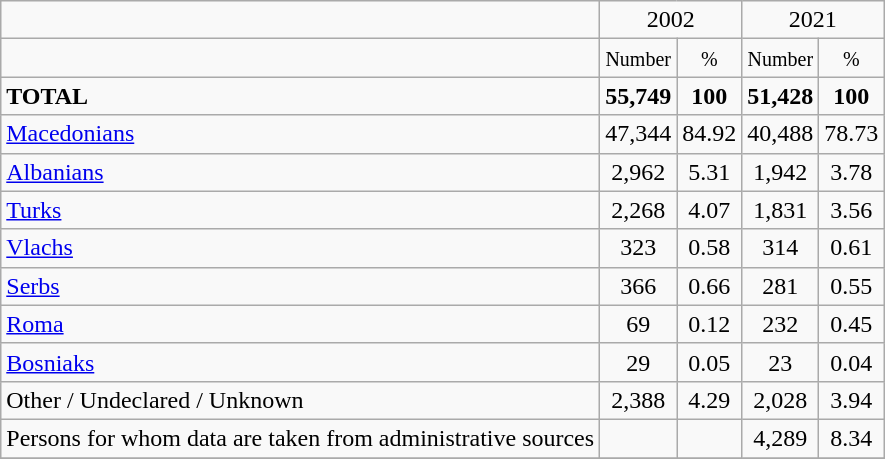<table class="wikitable">
<tr>
<td></td>
<td colspan="2" align="center">2002</td>
<td colspan="2" align="center">2021</td>
</tr>
<tr>
<td></td>
<td align="center"><small>Number</small></td>
<td align="center"><small>%</small></td>
<td align="center"><small>Number</small></td>
<td align="center"><small>%</small></td>
</tr>
<tr>
<td><strong>TOTAL</strong></td>
<td align="center"><strong>55,749</strong></td>
<td align="center"><strong>100</strong></td>
<td align="center"><strong>51,428</strong></td>
<td align="center"><strong>100</strong></td>
</tr>
<tr>
<td><a href='#'>Macedonians</a></td>
<td align="center">47,344</td>
<td align="center">84.92</td>
<td align="center">40,488</td>
<td align="center">78.73</td>
</tr>
<tr>
<td><a href='#'>Albanians</a></td>
<td align="center">2,962</td>
<td align="center">5.31</td>
<td align="center">1,942</td>
<td align="center">3.78</td>
</tr>
<tr>
<td><a href='#'>Turks</a></td>
<td align="center">2,268</td>
<td align="center">4.07</td>
<td align="center">1,831</td>
<td align="center">3.56</td>
</tr>
<tr>
<td><a href='#'>Vlachs</a></td>
<td align="center">323</td>
<td align="center">0.58</td>
<td align="center">314</td>
<td align="center">0.61</td>
</tr>
<tr>
<td><a href='#'>Serbs</a></td>
<td align="center">366</td>
<td align="center">0.66</td>
<td align="center">281</td>
<td align="center">0.55</td>
</tr>
<tr>
<td><a href='#'>Roma</a></td>
<td align="center">69</td>
<td align="center">0.12</td>
<td align="center">232</td>
<td align="center">0.45</td>
</tr>
<tr>
<td><a href='#'>Bosniaks</a></td>
<td align="center">29</td>
<td align="center">0.05</td>
<td align="center">23</td>
<td align="center">0.04</td>
</tr>
<tr>
<td>Other / Undeclared / Unknown</td>
<td align="center">2,388</td>
<td align="center">4.29</td>
<td align="center">2,028</td>
<td align="center">3.94</td>
</tr>
<tr>
<td>Persons for whom data are taken from administrative sources</td>
<td align="center"></td>
<td align="center"></td>
<td align="center">4,289</td>
<td align="center">8.34</td>
</tr>
<tr>
</tr>
</table>
